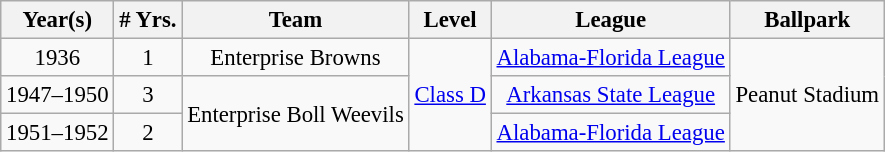<table class="wikitable" style="text-align:center; font-size: 95%;">
<tr>
<th>Year(s)</th>
<th># Yrs.</th>
<th>Team</th>
<th>Level</th>
<th>League</th>
<th>Ballpark</th>
</tr>
<tr>
<td>1936</td>
<td>1</td>
<td>Enterprise Browns</td>
<td rowspan=3><a href='#'>Class D</a></td>
<td><a href='#'>Alabama-Florida League</a></td>
<td rowspan=3>Peanut Stadium</td>
</tr>
<tr>
<td>1947–1950</td>
<td>3</td>
<td rowspan=2>Enterprise Boll Weevils</td>
<td><a href='#'>Arkansas State League</a></td>
</tr>
<tr>
<td>1951–1952</td>
<td>2</td>
<td><a href='#'>Alabama-Florida League</a></td>
</tr>
</table>
